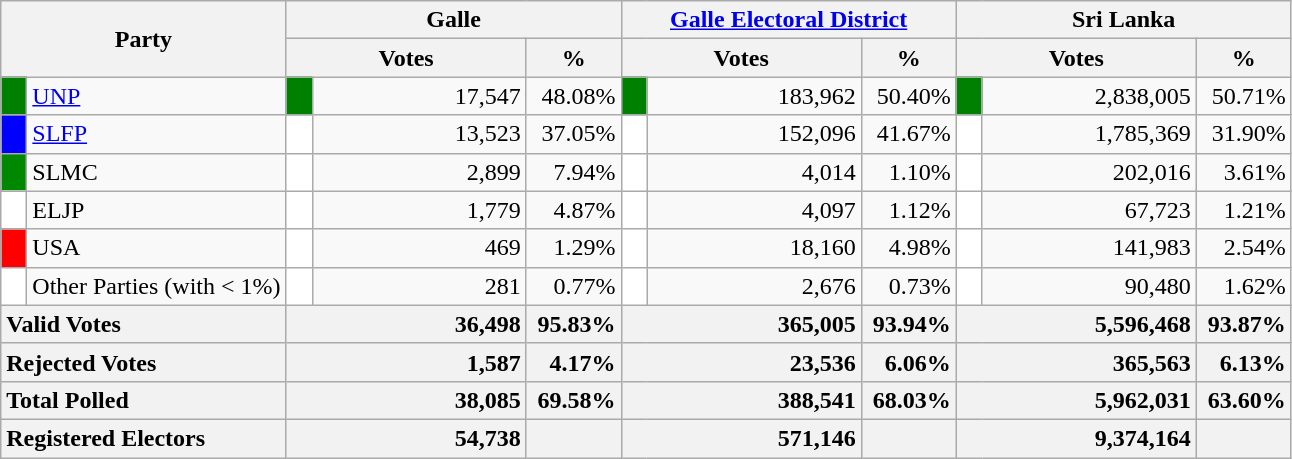<table class="wikitable">
<tr>
<th colspan="2" width="144px"rowspan="2">Party</th>
<th colspan="3" width="216px">Galle</th>
<th colspan="3" width="216px"><a href='#'>Galle Electoral District</a></th>
<th colspan="3" width="216px">Sri Lanka</th>
</tr>
<tr>
<th colspan="2" width="144px">Votes</th>
<th>%</th>
<th colspan="2" width="144px">Votes</th>
<th>%</th>
<th colspan="2" width="144px">Votes</th>
<th>%</th>
</tr>
<tr>
<td style="background-color:green;" width="10px"></td>
<td style="text-align:left;"><a href='#'>UNP</a></td>
<td style="background-color:green;" width="10px"></td>
<td style="text-align:right;">17,547</td>
<td style="text-align:right;">48.08%</td>
<td style="background-color:green;" width="10px"></td>
<td style="text-align:right;">183,962</td>
<td style="text-align:right;">50.40%</td>
<td style="background-color:green;" width="10px"></td>
<td style="text-align:right;">2,838,005</td>
<td style="text-align:right;">50.71%</td>
</tr>
<tr>
<td style="background-color:blue;" width="10px"></td>
<td style="text-align:left;"><a href='#'>SLFP</a></td>
<td style="background-color:white;" width="10px"></td>
<td style="text-align:right;">13,523</td>
<td style="text-align:right;">37.05%</td>
<td style="background-color:white;" width="10px"></td>
<td style="text-align:right;">152,096</td>
<td style="text-align:right;">41.67%</td>
<td style="background-color:white;" width="10px"></td>
<td style="text-align:right;">1,785,369</td>
<td style="text-align:right;">31.90%</td>
</tr>
<tr>
<td style="background-color:#008800;" width="10px"></td>
<td style="text-align:left;">SLMC</td>
<td style="background-color:white;" width="10px"></td>
<td style="text-align:right;">2,899</td>
<td style="text-align:right;">7.94%</td>
<td style="background-color:white;" width="10px"></td>
<td style="text-align:right;">4,014</td>
<td style="text-align:right;">1.10%</td>
<td style="background-color:white;" width="10px"></td>
<td style="text-align:right;">202,016</td>
<td style="text-align:right;">3.61%</td>
</tr>
<tr>
<td style="background-color:white;" width="10px"></td>
<td style="text-align:left;">ELJP</td>
<td style="background-color:white;" width="10px"></td>
<td style="text-align:right;">1,779</td>
<td style="text-align:right;">4.87%</td>
<td style="background-color:white;" width="10px"></td>
<td style="text-align:right;">4,097</td>
<td style="text-align:right;">1.12%</td>
<td style="background-color:white;" width="10px"></td>
<td style="text-align:right;">67,723</td>
<td style="text-align:right;">1.21%</td>
</tr>
<tr>
<td style="background-color:red;" width="10px"></td>
<td style="text-align:left;">USA</td>
<td style="background-color:white;" width="10px"></td>
<td style="text-align:right;">469</td>
<td style="text-align:right;">1.29%</td>
<td style="background-color:white;" width="10px"></td>
<td style="text-align:right;">18,160</td>
<td style="text-align:right;">4.98%</td>
<td style="background-color:white;" width="10px"></td>
<td style="text-align:right;">141,983</td>
<td style="text-align:right;">2.54%</td>
</tr>
<tr>
<td style="background-color:white;" width="10px"></td>
<td style="text-align:left;">Other Parties (with < 1%)</td>
<td style="background-color:white;" width="10px"></td>
<td style="text-align:right;">281</td>
<td style="text-align:right;">0.77%</td>
<td style="background-color:white;" width="10px"></td>
<td style="text-align:right;">2,676</td>
<td style="text-align:right;">0.73%</td>
<td style="background-color:white;" width="10px"></td>
<td style="text-align:right;">90,480</td>
<td style="text-align:right;">1.62%</td>
</tr>
<tr>
<th colspan="2" width="144px"style="text-align:left;">Valid Votes</th>
<th style="text-align:right;"colspan="2" width="144px">36,498</th>
<th style="text-align:right;">95.83%</th>
<th style="text-align:right;"colspan="2" width="144px">365,005</th>
<th style="text-align:right;">93.94%</th>
<th style="text-align:right;"colspan="2" width="144px">5,596,468</th>
<th style="text-align:right;">93.87%</th>
</tr>
<tr>
<th colspan="2" width="144px"style="text-align:left;">Rejected Votes</th>
<th style="text-align:right;"colspan="2" width="144px">1,587</th>
<th style="text-align:right;">4.17%</th>
<th style="text-align:right;"colspan="2" width="144px">23,536</th>
<th style="text-align:right;">6.06%</th>
<th style="text-align:right;"colspan="2" width="144px">365,563</th>
<th style="text-align:right;">6.13%</th>
</tr>
<tr>
<th colspan="2" width="144px"style="text-align:left;">Total Polled</th>
<th style="text-align:right;"colspan="2" width="144px">38,085</th>
<th style="text-align:right;">69.58%</th>
<th style="text-align:right;"colspan="2" width="144px">388,541</th>
<th style="text-align:right;">68.03%</th>
<th style="text-align:right;"colspan="2" width="144px">5,962,031</th>
<th style="text-align:right;">63.60%</th>
</tr>
<tr>
<th colspan="2" width="144px"style="text-align:left;">Registered Electors</th>
<th style="text-align:right;"colspan="2" width="144px">54,738</th>
<th></th>
<th style="text-align:right;"colspan="2" width="144px">571,146</th>
<th></th>
<th style="text-align:right;"colspan="2" width="144px">9,374,164</th>
<th></th>
</tr>
</table>
